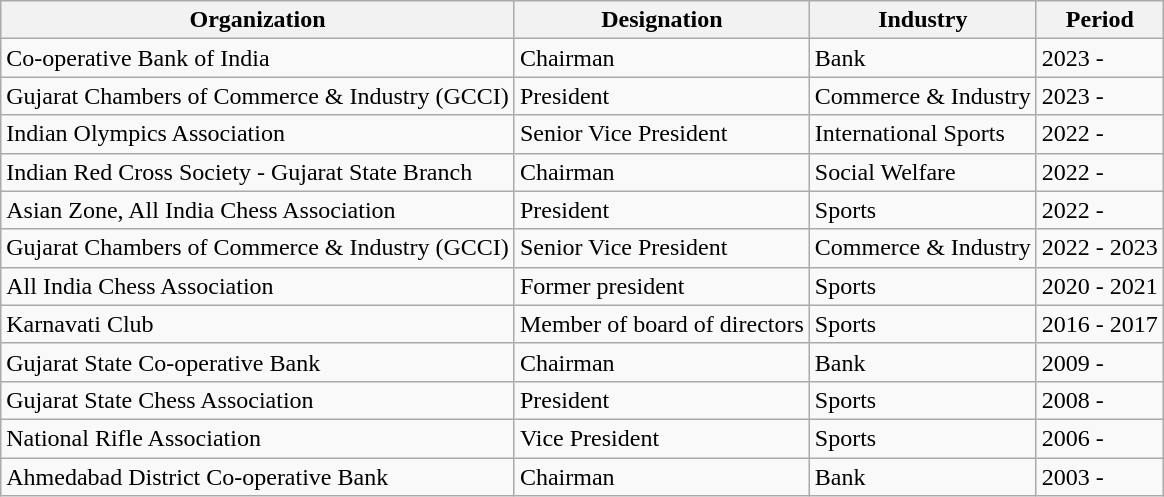<table class="wikitable">
<tr>
<th>Organization</th>
<th>Designation</th>
<th>Industry</th>
<th>Period</th>
</tr>
<tr>
<td>Co-operative Bank of India</td>
<td>Chairman</td>
<td>Bank</td>
<td>2023 -</td>
</tr>
<tr>
<td>Gujarat Chambers of Commerce & Industry (GCCI)</td>
<td>President</td>
<td>Commerce & Industry</td>
<td>2023 -</td>
</tr>
<tr>
<td>Indian Olympics Association</td>
<td>Senior Vice President</td>
<td>International Sports</td>
<td>2022 -</td>
</tr>
<tr>
<td>Indian Red Cross Society - Gujarat State Branch</td>
<td>Chairman</td>
<td>Social Welfare</td>
<td>2022 -</td>
</tr>
<tr>
<td>Asian Zone, All India Chess Association</td>
<td>President</td>
<td>Sports</td>
<td>2022 -</td>
</tr>
<tr>
<td>Gujarat Chambers of Commerce & Industry (GCCI)</td>
<td>Senior Vice President</td>
<td>Commerce & Industry</td>
<td>2022 - 2023</td>
</tr>
<tr>
<td>All India Chess Association</td>
<td>Former president</td>
<td>Sports</td>
<td>2020 - 2021</td>
</tr>
<tr>
<td>Karnavati Club</td>
<td>Member of board of directors</td>
<td>Sports</td>
<td>2016 - 2017</td>
</tr>
<tr>
<td>Gujarat State Co-operative Bank</td>
<td>Chairman</td>
<td>Bank</td>
<td>2009 -</td>
</tr>
<tr>
<td>Gujarat State Chess Association</td>
<td>President</td>
<td>Sports</td>
<td>2008 -</td>
</tr>
<tr>
<td>National Rifle Association</td>
<td>Vice President</td>
<td>Sports</td>
<td>2006 -</td>
</tr>
<tr>
<td>Ahmedabad District Co-operative Bank</td>
<td>Chairman</td>
<td>Bank</td>
<td>2003 -</td>
</tr>
</table>
